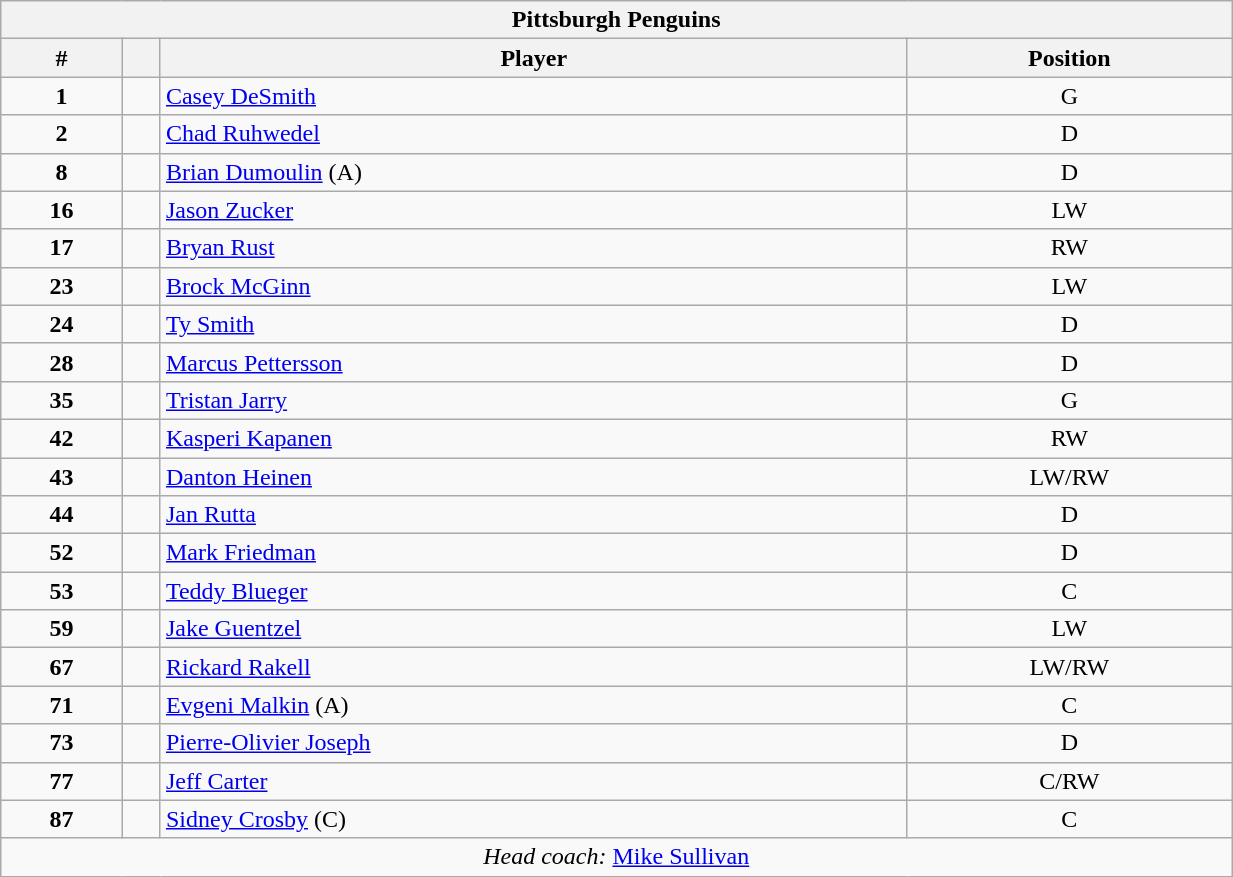<table class="wikitable" style="width:65%; text-align:center;">
<tr>
<th colspan=4>Pittsburgh Penguins</th>
</tr>
<tr>
<th>#</th>
<th></th>
<th>Player</th>
<th>Position</th>
</tr>
<tr>
<td><strong>1</strong></td>
<td align=center></td>
<td align=left><a href='#'>Casey DeSmith</a></td>
<td>G</td>
</tr>
<tr>
<td><strong>2</strong></td>
<td align=center></td>
<td align=left><a href='#'>Chad Ruhwedel</a></td>
<td>D</td>
</tr>
<tr>
<td><strong>8</strong></td>
<td align=center></td>
<td align=left><a href='#'>Brian Dumoulin</a> (A)</td>
<td>D</td>
</tr>
<tr>
<td><strong>16</strong></td>
<td align=center></td>
<td align=left><a href='#'>Jason Zucker</a></td>
<td>LW</td>
</tr>
<tr>
<td><strong>17</strong></td>
<td align=center></td>
<td align=left><a href='#'>Bryan Rust</a></td>
<td>RW</td>
</tr>
<tr>
<td><strong>23</strong></td>
<td align=center></td>
<td align=left><a href='#'>Brock McGinn</a></td>
<td>LW</td>
</tr>
<tr>
<td><strong>24</strong></td>
<td align=center></td>
<td align=left><a href='#'>Ty Smith</a></td>
<td>D</td>
</tr>
<tr>
<td><strong>28</strong></td>
<td align=center></td>
<td align=left><a href='#'>Marcus Pettersson</a></td>
<td>D</td>
</tr>
<tr>
<td><strong>35</strong></td>
<td align=center></td>
<td align=left><a href='#'>Tristan Jarry</a></td>
<td>G</td>
</tr>
<tr>
<td><strong>42</strong></td>
<td align=center></td>
<td align=left><a href='#'>Kasperi Kapanen</a></td>
<td>RW</td>
</tr>
<tr>
<td><strong>43</strong></td>
<td align=center></td>
<td align=left><a href='#'>Danton Heinen</a></td>
<td>LW/RW</td>
</tr>
<tr>
<td><strong>44</strong></td>
<td align=center></td>
<td align=left><a href='#'>Jan Rutta</a></td>
<td>D</td>
</tr>
<tr>
<td><strong>52</strong></td>
<td align=center></td>
<td align=left><a href='#'>Mark Friedman</a></td>
<td>D</td>
</tr>
<tr>
<td><strong>53</strong></td>
<td align=center></td>
<td align=left><a href='#'>Teddy Blueger</a></td>
<td>C</td>
</tr>
<tr>
<td><strong>59</strong></td>
<td align=center></td>
<td align=left><a href='#'>Jake Guentzel</a></td>
<td>LW</td>
</tr>
<tr>
<td><strong>67</strong></td>
<td align=center></td>
<td align=left><a href='#'>Rickard Rakell</a></td>
<td>LW/RW</td>
</tr>
<tr>
<td><strong>71</strong></td>
<td align=center></td>
<td align=left><a href='#'>Evgeni Malkin</a> (A)</td>
<td>C</td>
</tr>
<tr>
<td><strong>73</strong></td>
<td align=center></td>
<td align=left><a href='#'>Pierre-Olivier Joseph</a></td>
<td>D</td>
</tr>
<tr>
<td><strong>77</strong></td>
<td align=center></td>
<td align=left><a href='#'>Jeff Carter</a></td>
<td>C/RW</td>
</tr>
<tr>
<td><strong>87</strong></td>
<td align=center></td>
<td align=left><a href='#'>Sidney Crosby</a> (C)</td>
<td>C</td>
</tr>
<tr>
<td colspan=4><em>Head coach:</em>  <a href='#'>Mike Sullivan</a></td>
</tr>
</table>
